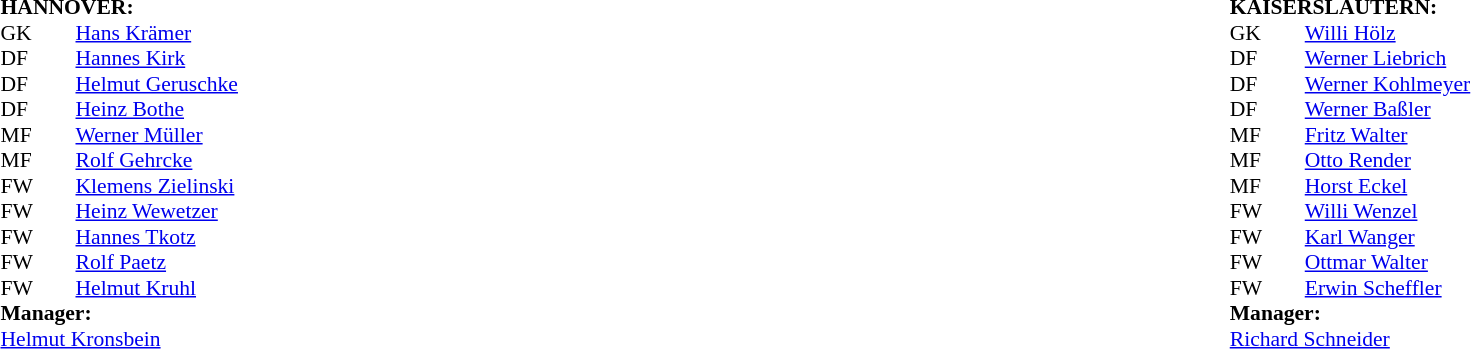<table width="100%">
<tr>
<td valign="top" width="50%"><br><table style="font-size: 90%" cellspacing="0" cellpadding="0">
<tr>
<td colspan="4"><strong>HANNOVER:</strong></td>
</tr>
<tr>
<th width="25"></th>
<th width="25"></th>
<th width="200"></th>
<th></th>
</tr>
<tr>
<td>GK</td>
<td></td>
<td> <a href='#'>Hans Krämer</a></td>
</tr>
<tr>
<td>DF</td>
<td></td>
<td> <a href='#'>Hannes Kirk</a></td>
</tr>
<tr>
<td>DF</td>
<td></td>
<td> <a href='#'>Helmut Geruschke</a></td>
</tr>
<tr>
<td>DF</td>
<td></td>
<td> <a href='#'>Heinz Bothe</a></td>
</tr>
<tr>
<td>MF</td>
<td></td>
<td> <a href='#'>Werner Müller</a></td>
</tr>
<tr>
<td>MF</td>
<td></td>
<td> <a href='#'>Rolf Gehrcke</a></td>
</tr>
<tr>
<td>FW</td>
<td></td>
<td> <a href='#'>Klemens Zielinski</a></td>
</tr>
<tr>
<td>FW</td>
<td></td>
<td> <a href='#'>Heinz Wewetzer</a></td>
</tr>
<tr>
<td>FW</td>
<td></td>
<td> <a href='#'>Hannes Tkotz</a></td>
</tr>
<tr>
<td>FW</td>
<td></td>
<td> <a href='#'>Rolf Paetz</a></td>
</tr>
<tr>
<td>FW</td>
<td></td>
<td> <a href='#'>Helmut Kruhl</a></td>
</tr>
<tr>
<td colspan=4><strong>Manager:</strong></td>
</tr>
<tr>
<td colspan="4"> <a href='#'>Helmut Kronsbein</a></td>
</tr>
</table>
</td>
<td valign="top" width="50%"><br><table style="font-size: 90%" cellspacing="0" cellpadding="0" align="center">
<tr>
<td colspan="4"><strong>KAISERSLAUTERN:</strong></td>
</tr>
<tr>
<th width="25"></th>
<th width="25"></th>
<th width="200"></th>
<th></th>
</tr>
<tr>
</tr>
<tr>
<td>GK</td>
<td></td>
<td> <a href='#'>Willi Hölz</a></td>
</tr>
<tr>
<td>DF</td>
<td></td>
<td> <a href='#'>Werner Liebrich</a></td>
</tr>
<tr>
<td>DF</td>
<td></td>
<td> <a href='#'>Werner Kohlmeyer</a></td>
</tr>
<tr>
<td>DF</td>
<td></td>
<td> <a href='#'>Werner Baßler</a></td>
</tr>
<tr>
<td>MF</td>
<td></td>
<td> <a href='#'>Fritz Walter</a></td>
</tr>
<tr>
<td>MF</td>
<td></td>
<td> <a href='#'>Otto Render</a></td>
</tr>
<tr>
<td>MF</td>
<td></td>
<td> <a href='#'>Horst Eckel</a></td>
</tr>
<tr>
<td>FW</td>
<td></td>
<td> <a href='#'>Willi Wenzel</a></td>
</tr>
<tr>
<td>FW</td>
<td></td>
<td> <a href='#'>Karl Wanger</a></td>
</tr>
<tr>
<td>FW</td>
<td></td>
<td> <a href='#'>Ottmar Walter</a></td>
</tr>
<tr>
<td>FW</td>
<td></td>
<td> <a href='#'>Erwin Scheffler</a></td>
</tr>
<tr>
<td colspan=4><strong>Manager:</strong></td>
</tr>
<tr>
<td colspan="4"> <a href='#'>Richard Schneider</a></td>
</tr>
</table>
</td>
</tr>
</table>
